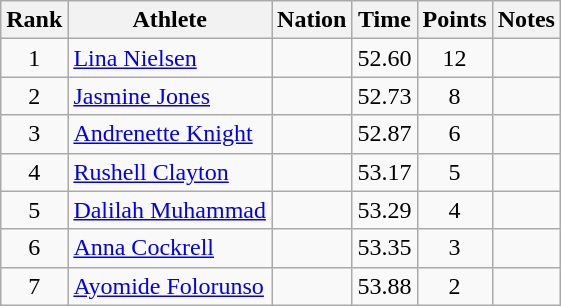<table class="wikitable mw-datatable sortable" style="text-align:center;">
<tr>
<th scope="col" style="width: 10px;">Rank</th>
<th scope="col">Athlete</th>
<th scope="col">Nation</th>
<th scope="col">Time</th>
<th scope="col">Points</th>
<th scope="col">Notes</th>
</tr>
<tr>
<td>1</td>
<td align="left"><a href='#'>Lina Nielsen</a> </td>
<td align="left"></td>
<td>52.60</td>
<td>12</td>
<td></td>
</tr>
<tr>
<td>2</td>
<td align="left"><a href='#'>Jasmine Jones</a> </td>
<td align="left"></td>
<td>52.73</td>
<td>8</td>
<td></td>
</tr>
<tr>
<td>3</td>
<td align="left"><a href='#'>Andrenette Knight</a> </td>
<td align="left"></td>
<td>52.87</td>
<td>6</td>
<td></td>
</tr>
<tr>
<td>4</td>
<td align="left"><a href='#'>Rushell Clayton</a> </td>
<td align="left"></td>
<td>53.17</td>
<td>5</td>
<td></td>
</tr>
<tr>
<td>5</td>
<td align="left"><a href='#'>Dalilah Muhammad</a> </td>
<td align="left"></td>
<td>53.29</td>
<td>4</td>
<td></td>
</tr>
<tr>
<td>6</td>
<td align="left"><a href='#'>Anna Cockrell</a> </td>
<td align="left"></td>
<td>53.35</td>
<td>3</td>
<td></td>
</tr>
<tr>
<td>7</td>
<td align="left"><a href='#'>Ayomide Folorunso</a> </td>
<td align="left"></td>
<td>53.88</td>
<td>2</td>
<td></td>
</tr>
</table>
